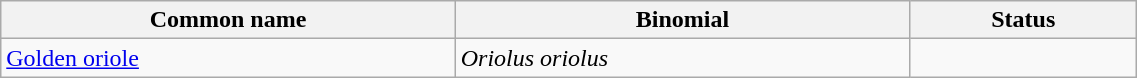<table style="width:60%;" class="wikitable">
<tr>
<th width=40%>Common name</th>
<th width=40%>Binomial</th>
<th width=20%>Status</th>
</tr>
<tr>
<td><a href='#'>Golden oriole</a></td>
<td><em>Oriolus oriolus</em></td>
<td></td>
</tr>
</table>
